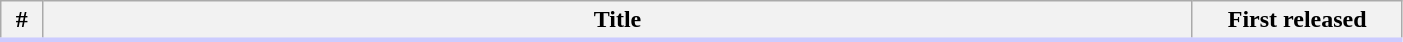<table class="wikitable" width = "74%">
<tr style="border-bottom:3px solid #CCF">
<th width="3%">#</th>
<th>Title</th>
<th width="15%">First released<br>








</th>
</tr>
</table>
